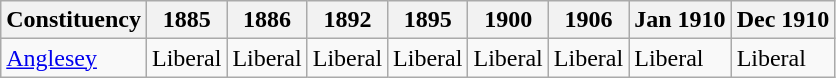<table class="wikitable sortable">
<tr>
<th>Constituency</th>
<th>1885</th>
<th>1886</th>
<th>1892</th>
<th>1895</th>
<th>1900</th>
<th>1906</th>
<th>Jan 1910</th>
<th>Dec 1910</th>
</tr>
<tr>
<td><a href='#'>Anglesey</a></td>
<td bgcolor=>Liberal</td>
<td bgcolor=>Liberal</td>
<td bgcolor=>Liberal</td>
<td bgcolor=>Liberal</td>
<td bgcolor=>Liberal</td>
<td bgcolor=>Liberal</td>
<td bgcolor=>Liberal</td>
<td bgcolor=>Liberal</td>
</tr>
</table>
